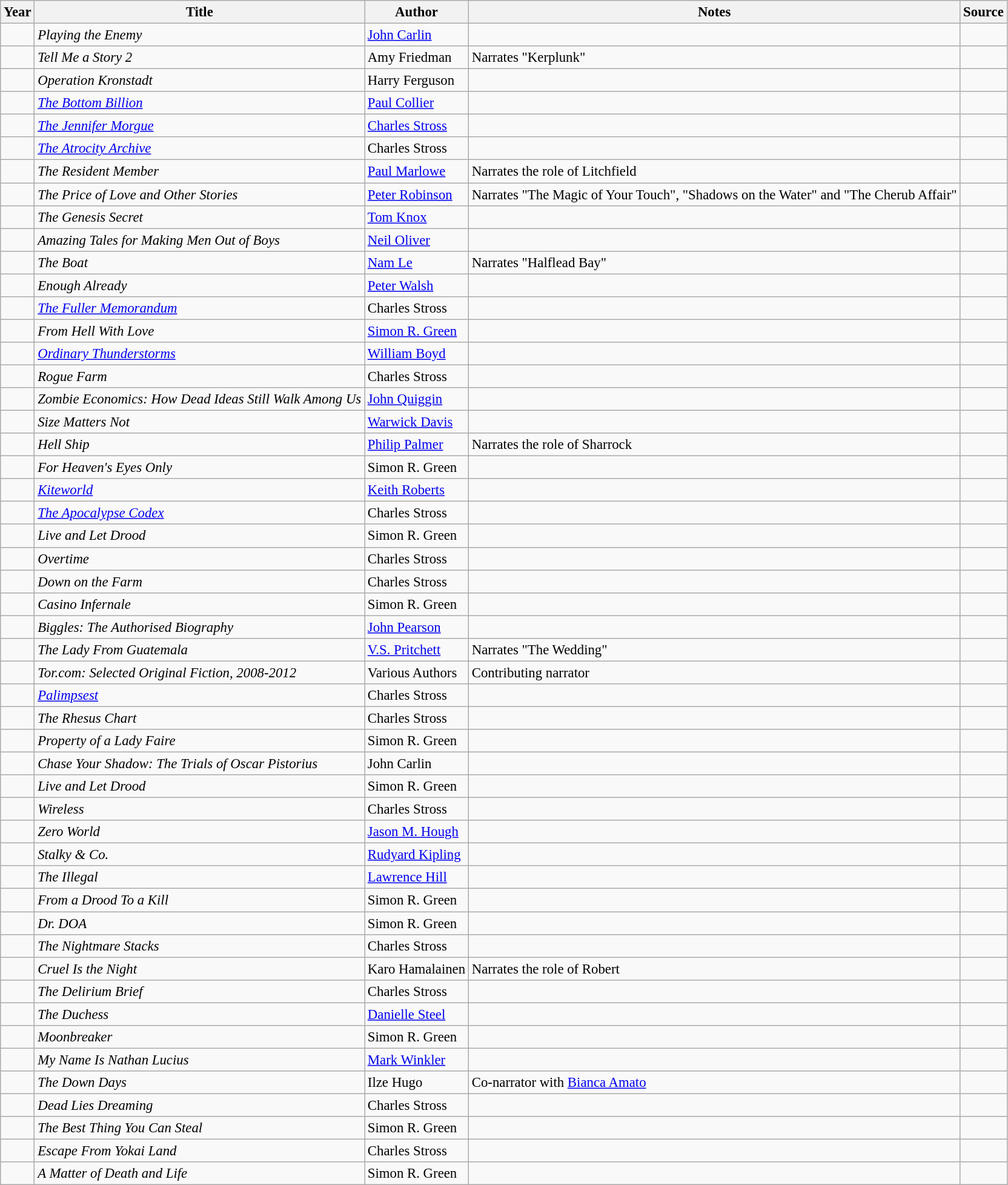<table class="wikitable sortable" style="width=95%; font-size: 95%;">
<tr>
<th>Year</th>
<th>Title</th>
<th>Author</th>
<th class="unsortable">Notes</th>
<th class="unsortable">Source</th>
</tr>
<tr>
<td></td>
<td><em>Playing the Enemy</em></td>
<td><a href='#'>John Carlin</a></td>
<td> </td>
<td> </td>
</tr>
<tr>
<td></td>
<td><em>Tell Me a Story 2</em></td>
<td>Amy Friedman</td>
<td>Narrates "Kerplunk"</td>
<td> </td>
</tr>
<tr>
<td></td>
<td><em>Operation Kronstadt</em></td>
<td>Harry Ferguson</td>
<td> </td>
<td> </td>
</tr>
<tr>
<td></td>
<td><em><a href='#'>The Bottom Billion</a></em></td>
<td><a href='#'>Paul Collier</a></td>
<td> </td>
<td> </td>
</tr>
<tr>
<td></td>
<td><em><a href='#'>The Jennifer Morgue</a></em></td>
<td><a href='#'>Charles Stross</a></td>
<td> </td>
<td> </td>
</tr>
<tr>
<td></td>
<td><em><a href='#'>The Atrocity Archive</a></em></td>
<td>Charles Stross</td>
<td> </td>
<td> </td>
</tr>
<tr>
<td></td>
<td><em>The Resident Member</em></td>
<td><a href='#'>Paul Marlowe</a></td>
<td>Narrates the role of Litchfield</td>
<td> </td>
</tr>
<tr>
<td></td>
<td><em>The Price of Love and Other Stories</em></td>
<td><a href='#'>Peter Robinson</a></td>
<td>Narrates "The Magic of Your Touch", "Shadows on the Water" and "The Cherub Affair"</td>
<td> </td>
</tr>
<tr>
<td></td>
<td><em>The Genesis Secret</em></td>
<td><a href='#'>Tom Knox</a></td>
<td> </td>
<td> </td>
</tr>
<tr>
<td></td>
<td><em>Amazing Tales for Making Men Out of Boys</em></td>
<td><a href='#'>Neil Oliver</a></td>
<td> </td>
<td> </td>
</tr>
<tr>
<td></td>
<td><em>The Boat</em></td>
<td><a href='#'>Nam Le</a></td>
<td>Narrates "Halflead Bay"</td>
<td> </td>
</tr>
<tr>
<td></td>
<td><em>Enough Already</em></td>
<td><a href='#'>Peter Walsh</a></td>
<td> </td>
<td> </td>
</tr>
<tr>
<td></td>
<td><em><a href='#'>The Fuller Memorandum</a></em></td>
<td>Charles Stross</td>
<td> </td>
<td> </td>
</tr>
<tr>
<td></td>
<td><em>From Hell With Love</em></td>
<td><a href='#'>Simon R. Green</a></td>
<td> </td>
<td> </td>
</tr>
<tr>
<td></td>
<td><em><a href='#'>Ordinary Thunderstorms</a></em></td>
<td><a href='#'>William Boyd</a></td>
<td> </td>
<td> </td>
</tr>
<tr>
<td></td>
<td><em>Rogue Farm</em></td>
<td>Charles Stross</td>
<td> </td>
<td> </td>
</tr>
<tr>
<td></td>
<td><em>Zombie Economics: How Dead Ideas Still Walk Among Us</em></td>
<td><a href='#'>John Quiggin</a></td>
<td> </td>
<td> </td>
</tr>
<tr>
<td></td>
<td><em>Size Matters Not</em></td>
<td><a href='#'>Warwick Davis</a></td>
<td> </td>
<td> </td>
</tr>
<tr>
<td></td>
<td><em>Hell Ship</em></td>
<td><a href='#'>Philip Palmer</a></td>
<td>Narrates the role of Sharrock</td>
<td> </td>
</tr>
<tr>
<td></td>
<td><em>For Heaven's Eyes Only</em></td>
<td>Simon R. Green</td>
<td> </td>
<td> </td>
</tr>
<tr>
<td></td>
<td><em><a href='#'>Kiteworld</a></em></td>
<td><a href='#'>Keith Roberts</a></td>
<td> </td>
<td> </td>
</tr>
<tr>
<td></td>
<td><em><a href='#'>The Apocalypse Codex</a></em></td>
<td>Charles Stross</td>
<td> </td>
<td> </td>
</tr>
<tr>
<td></td>
<td><em>Live and Let Drood</em></td>
<td>Simon R. Green</td>
<td> </td>
<td> </td>
</tr>
<tr>
<td></td>
<td><em>Overtime</em></td>
<td>Charles Stross</td>
<td> </td>
<td> </td>
</tr>
<tr>
<td></td>
<td><em>Down on the Farm</em></td>
<td>Charles Stross</td>
<td> </td>
<td> </td>
</tr>
<tr>
<td></td>
<td><em>Casino Infernale</em></td>
<td>Simon R. Green</td>
<td> </td>
<td> </td>
</tr>
<tr>
<td></td>
<td><em>Biggles: The Authorised Biography</em></td>
<td><a href='#'>John Pearson</a></td>
<td> </td>
<td> </td>
</tr>
<tr>
<td></td>
<td><em>The Lady From Guatemala</em></td>
<td><a href='#'>V.S. Pritchett</a></td>
<td>Narrates "The Wedding"</td>
<td> </td>
</tr>
<tr>
<td></td>
<td><em>Tor.com: Selected Original Fiction, 2008-2012</em></td>
<td>Various Authors</td>
<td>Contributing narrator</td>
<td> </td>
</tr>
<tr>
<td></td>
<td><em><a href='#'>Palimpsest</a></em></td>
<td>Charles Stross</td>
<td> </td>
<td> </td>
</tr>
<tr>
<td></td>
<td><em>The Rhesus Chart</em></td>
<td>Charles Stross</td>
<td> </td>
<td> </td>
</tr>
<tr>
<td></td>
<td><em>Property of a Lady Faire</em></td>
<td>Simon R. Green</td>
<td> </td>
<td> </td>
</tr>
<tr>
<td></td>
<td><em>Chase Your Shadow: The Trials of Oscar Pistorius</em></td>
<td>John Carlin</td>
<td> </td>
<td> </td>
</tr>
<tr>
<td></td>
<td><em>Live and Let Drood</em></td>
<td>Simon R. Green</td>
<td> </td>
<td> </td>
</tr>
<tr>
<td></td>
<td><em>Wireless</em></td>
<td>Charles Stross</td>
<td> </td>
<td> </td>
</tr>
<tr>
<td></td>
<td><em>Zero World</em></td>
<td><a href='#'>Jason M. Hough</a></td>
<td> </td>
<td> </td>
</tr>
<tr>
<td></td>
<td><em>Stalky & Co.</em></td>
<td><a href='#'>Rudyard Kipling</a></td>
<td> </td>
<td> </td>
</tr>
<tr>
<td></td>
<td><em>The Illegal</em></td>
<td><a href='#'>Lawrence Hill</a></td>
<td> </td>
<td> </td>
</tr>
<tr>
<td></td>
<td><em>From a Drood To a Kill</em></td>
<td>Simon R. Green</td>
<td> </td>
<td> </td>
</tr>
<tr>
<td></td>
<td><em>Dr. DOA</em></td>
<td>Simon R. Green</td>
<td> </td>
<td> </td>
</tr>
<tr>
<td></td>
<td><em>The Nightmare Stacks</em></td>
<td>Charles Stross</td>
<td> </td>
<td> </td>
</tr>
<tr>
<td></td>
<td><em>Cruel Is the Night</em></td>
<td>Karo Hamalainen</td>
<td>Narrates the role of Robert</td>
<td> </td>
</tr>
<tr>
<td></td>
<td><em>The Delirium Brief</em></td>
<td>Charles Stross</td>
<td> </td>
<td> </td>
</tr>
<tr>
<td></td>
<td><em>The Duchess</em></td>
<td><a href='#'>Danielle Steel</a></td>
<td> </td>
<td> </td>
</tr>
<tr>
<td></td>
<td><em>Moonbreaker</em></td>
<td>Simon R. Green</td>
<td> </td>
<td> </td>
</tr>
<tr>
<td></td>
<td><em>My Name Is Nathan Lucius</em></td>
<td><a href='#'>Mark Winkler</a></td>
<td> </td>
<td> </td>
</tr>
<tr>
<td></td>
<td><em>The Down Days</em></td>
<td>Ilze Hugo</td>
<td>Co-narrator with <a href='#'>Bianca Amato</a></td>
<td> </td>
</tr>
<tr>
<td></td>
<td><em>Dead Lies Dreaming</em></td>
<td>Charles Stross</td>
<td> </td>
<td> </td>
</tr>
<tr>
<td></td>
<td><em>The Best Thing You Can Steal</em></td>
<td>Simon R. Green</td>
<td> </td>
<td> </td>
</tr>
<tr>
<td></td>
<td><em>Escape From Yokai Land</em></td>
<td>Charles Stross</td>
<td> </td>
<td> </td>
</tr>
<tr>
<td></td>
<td><em>A Matter of Death and Life</em></td>
<td>Simon R. Green</td>
<td> </td>
<td> </td>
</tr>
</table>
